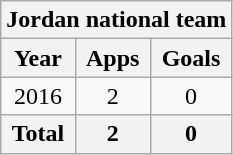<table class="wikitable" style="text-align:center">
<tr>
<th colspan=3>Jordan national team</th>
</tr>
<tr>
<th>Year</th>
<th>Apps</th>
<th>Goals</th>
</tr>
<tr>
<td>2016</td>
<td>2</td>
<td>0</td>
</tr>
<tr>
<th>Total</th>
<th>2</th>
<th>0</th>
</tr>
</table>
